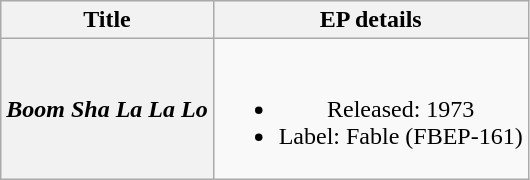<table class="wikitable plainrowheaders" style="text-align:center;" border="1">
<tr>
<th>Title</th>
<th>EP details</th>
</tr>
<tr>
<th scope="row"><em>Boom Sha La La Lo</em></th>
<td><br><ul><li>Released: 1973</li><li>Label: Fable (FBEP-161)</li></ul></td>
</tr>
</table>
